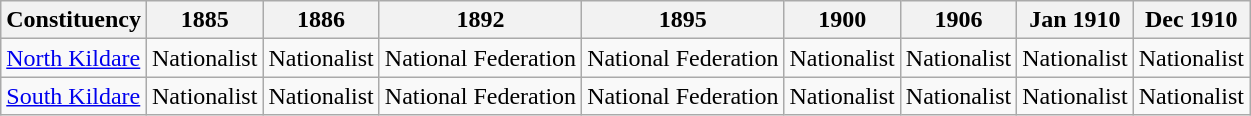<table class="wikitable sortable">
<tr>
<th>Constituency</th>
<th>1885</th>
<th>1886</th>
<th>1892</th>
<th>1895</th>
<th>1900</th>
<th>1906</th>
<th>Jan 1910</th>
<th>Dec 1910</th>
</tr>
<tr>
<td><a href='#'>North Kildare</a></td>
<td bgcolor=>Nationalist</td>
<td bgcolor=>Nationalist</td>
<td bgcolor=>National Federation</td>
<td bgcolor=>National Federation</td>
<td bgcolor=>Nationalist</td>
<td bgcolor=>Nationalist</td>
<td bgcolor=>Nationalist</td>
<td bgcolor=>Nationalist</td>
</tr>
<tr>
<td><a href='#'>South Kildare</a></td>
<td bgcolor=>Nationalist</td>
<td bgcolor=>Nationalist</td>
<td bgcolor=>National Federation</td>
<td bgcolor=>National Federation</td>
<td bgcolor=>Nationalist</td>
<td bgcolor=>Nationalist</td>
<td bgcolor=>Nationalist</td>
<td bgcolor=>Nationalist</td>
</tr>
</table>
